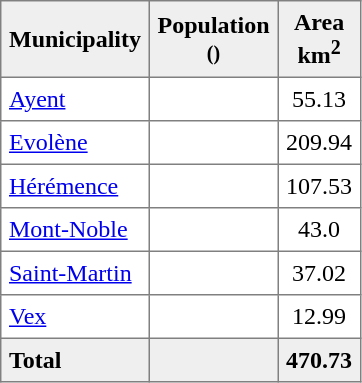<table border="1" cellpadding="5" cellspacing="0"  style="border-collapse:collapse;">
<tr>
<th style="text-align:left; background:#efefef;"><strong>Municipality</strong></th>
<th style="text-align:center; background:#efefef;"><strong>Population</strong><br><small>()</small></th>
<th style="text-align:center; background:#efefef;"><strong>Area <br>km<sup>2</sup></strong></th>
</tr>
<tr>
<td><a href='#'>Ayent</a></td>
<td style="text-align:center;"></td>
<td style="text-align:center;">55.13</td>
</tr>
<tr>
<td><a href='#'>Evolène</a></td>
<td style="text-align:center;"></td>
<td style="text-align:center;">209.94</td>
</tr>
<tr>
<td><a href='#'>Hérémence</a></td>
<td style="text-align:center;"></td>
<td style="text-align:center;">107.53</td>
</tr>
<tr>
<td><a href='#'>Mont-Noble</a></td>
<td style="text-align:center;"></td>
<td style="text-align:center;">43.0</td>
</tr>
<tr>
<td><a href='#'>Saint-Martin</a></td>
<td style="text-align:center;"></td>
<td style="text-align:center;">37.02</td>
</tr>
<tr>
<td><a href='#'>Vex</a></td>
<td style="text-align:center;"></td>
<td style="text-align:center;">12.99</td>
</tr>
<tr>
<td style="background:#efefef;"><strong>Total</strong></td>
<td style="background:#efefef; text-align:center;"></td>
<td style="background:#efefef; text-align:center;"><strong>470.73</strong></td>
</tr>
</table>
